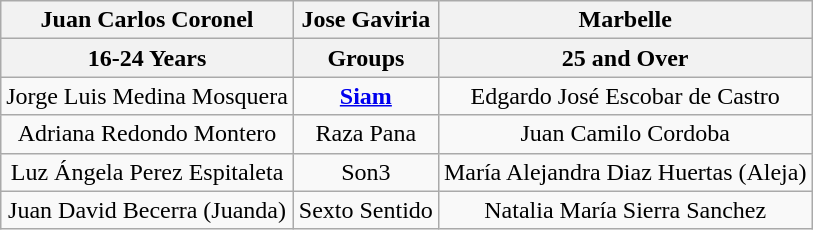<table class="wikitable" style="text-align:center">
<tr>
<th>Juan Carlos Coronel</th>
<th>Jose Gaviria</th>
<th>Marbelle</th>
</tr>
<tr>
<th>16-24 Years</th>
<th>Groups</th>
<th>25 and Over</th>
</tr>
<tr>
<td>Jorge Luis Medina Mosquera</td>
<td><strong><a href='#'>Siam</a></strong></td>
<td>Edgardo José Escobar de Castro</td>
</tr>
<tr>
<td>Adriana Redondo Montero</td>
<td>Raza Pana</td>
<td>Juan Camilo Cordoba</td>
</tr>
<tr>
<td>Luz Ángela Perez Espitaleta</td>
<td>Son3</td>
<td>María Alejandra Diaz Huertas (Aleja)</td>
</tr>
<tr>
<td>Juan David Becerra (Juanda)</td>
<td>Sexto Sentido</td>
<td>Natalia María Sierra Sanchez</td>
</tr>
</table>
